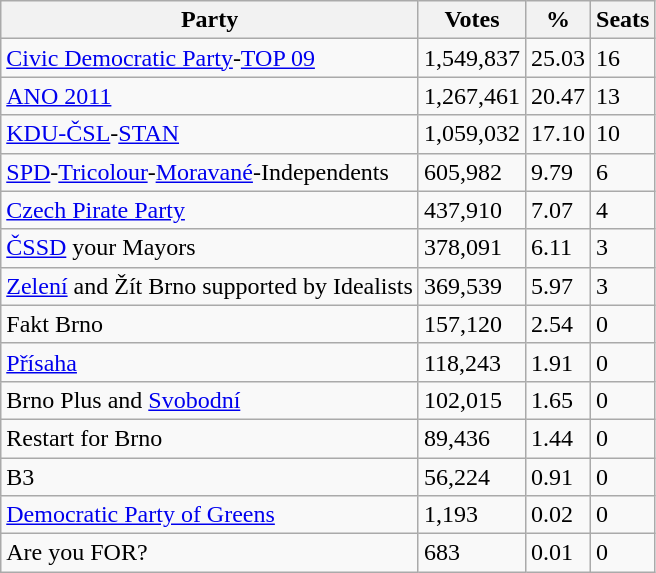<table class="wikitable">
<tr>
<th>Party</th>
<th>Votes</th>
<th>%</th>
<th>Seats</th>
</tr>
<tr>
<td><a href='#'>Civic Democratic Party</a>-<a href='#'>TOP 09</a></td>
<td>1,549,837</td>
<td>25.03</td>
<td>16</td>
</tr>
<tr>
<td><a href='#'>ANO 2011</a></td>
<td>1,267,461</td>
<td>20.47</td>
<td>13</td>
</tr>
<tr>
<td><a href='#'>KDU-ČSL</a>-<a href='#'>STAN</a></td>
<td>1,059,032</td>
<td>17.10</td>
<td>10</td>
</tr>
<tr>
<td><a href='#'>SPD</a>-<a href='#'>Tricolour</a>-<a href='#'>Moravané</a>-Independents</td>
<td>605,982</td>
<td>9.79</td>
<td>6</td>
</tr>
<tr>
<td><a href='#'>Czech Pirate Party</a></td>
<td>437,910</td>
<td>7.07</td>
<td>4</td>
</tr>
<tr>
<td><a href='#'>ČSSD</a> your Mayors</td>
<td>378,091</td>
<td>6.11</td>
<td>3</td>
</tr>
<tr>
<td><a href='#'>Zelení</a> and Žít Brno supported by Idealists</td>
<td>369,539</td>
<td>5.97</td>
<td>3</td>
</tr>
<tr>
<td>Fakt Brno</td>
<td>157,120</td>
<td>2.54</td>
<td>0</td>
</tr>
<tr>
<td><a href='#'>Přísaha</a></td>
<td>118,243</td>
<td>1.91</td>
<td>0</td>
</tr>
<tr>
<td>Brno Plus and <a href='#'>Svobodní</a></td>
<td>102,015</td>
<td>1.65</td>
<td>0</td>
</tr>
<tr>
<td>Restart for Brno</td>
<td>89,436</td>
<td>1.44</td>
<td>0</td>
</tr>
<tr>
<td>B3</td>
<td>56,224</td>
<td>0.91</td>
<td>0</td>
</tr>
<tr>
<td><a href='#'>Democratic Party of Greens</a></td>
<td>1,193</td>
<td>0.02</td>
<td>0</td>
</tr>
<tr>
<td>Are you FOR?</td>
<td>683</td>
<td>0.01</td>
<td>0</td>
</tr>
</table>
